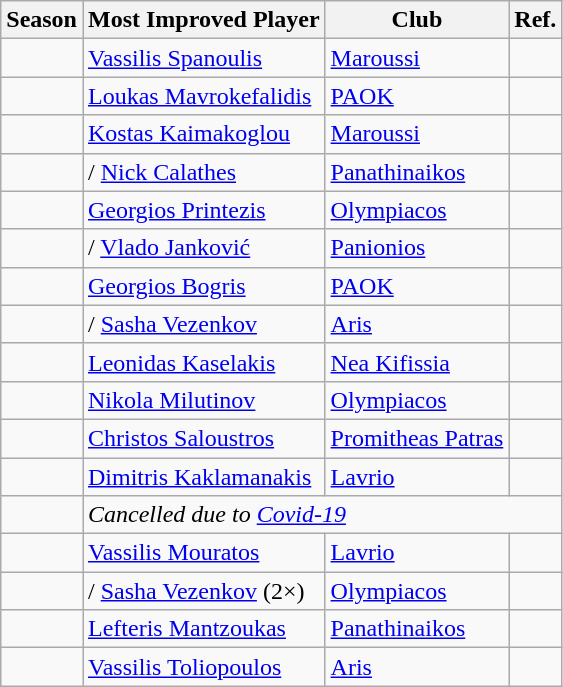<table class="wikitable sortable">
<tr>
<th>Season</th>
<th>Most Improved Player</th>
<th>Club</th>
<th>Ref.</th>
</tr>
<tr>
<td></td>
<td> <a href='#'>Vassilis Spanoulis</a></td>
<td><a href='#'>Maroussi</a></td>
<td></td>
</tr>
<tr>
<td></td>
<td> <a href='#'>Loukas Mavrokefalidis</a></td>
<td><a href='#'>PAOK</a></td>
<td></td>
</tr>
<tr>
<td></td>
<td> <a href='#'>Kostas Kaimakoglou</a></td>
<td><a href='#'>Maroussi</a></td>
<td></td>
</tr>
<tr>
<td></td>
<td>/ <a href='#'>Nick Calathes</a></td>
<td><a href='#'>Panathinaikos</a></td>
<td></td>
</tr>
<tr>
<td></td>
<td> <a href='#'>Georgios Printezis</a></td>
<td><a href='#'>Olympiacos</a></td>
<td></td>
</tr>
<tr>
<td></td>
<td>/ <a href='#'>Vlado Janković</a></td>
<td><a href='#'>Panionios</a></td>
<td></td>
</tr>
<tr>
<td></td>
<td> <a href='#'>Georgios Bogris</a></td>
<td><a href='#'>PAOK</a></td>
<td></td>
</tr>
<tr>
<td></td>
<td>/ <a href='#'>Sasha Vezenkov</a></td>
<td><a href='#'>Aris</a></td>
<td></td>
</tr>
<tr>
<td></td>
<td> <a href='#'>Leonidas Kaselakis</a></td>
<td><a href='#'>Nea Kifissia</a></td>
<td></td>
</tr>
<tr>
<td></td>
<td> <a href='#'>Nikola Milutinov</a></td>
<td><a href='#'>Olympiacos</a></td>
<td></td>
</tr>
<tr>
<td></td>
<td> <a href='#'>Christos Saloustros</a></td>
<td><a href='#'>Promitheas Patras</a></td>
<td></td>
</tr>
<tr>
<td></td>
<td> <a href='#'>Dimitris Kaklamanakis</a></td>
<td><a href='#'>Lavrio</a></td>
<td></td>
</tr>
<tr>
<td></td>
<td colspan="6"><em>Cancelled due to <a href='#'>Covid-19</a></em></td>
</tr>
<tr>
<td></td>
<td> <a href='#'>Vassilis Mouratos</a></td>
<td><a href='#'>Lavrio</a></td>
<td></td>
</tr>
<tr>
<td></td>
<td>/ <a href='#'>Sasha Vezenkov</a> (2×)</td>
<td><a href='#'>Olympiacos</a></td>
<td></td>
</tr>
<tr>
<td></td>
<td> <a href='#'>Lefteris Mantzoukas</a></td>
<td><a href='#'>Panathinaikos</a></td>
<td></td>
</tr>
<tr>
<td></td>
<td> <a href='#'>Vassilis Toliopoulos</a></td>
<td><a href='#'>Aris</a></td>
<td></td>
</tr>
</table>
